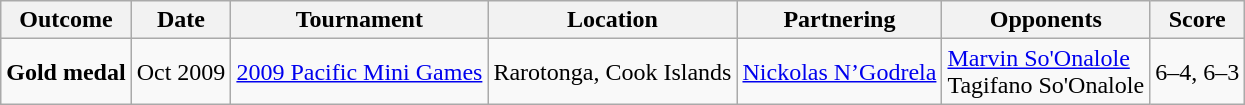<table class="wikitable">
<tr>
<th>Outcome</th>
<th>Date</th>
<th>Tournament</th>
<th>Location</th>
<th>Partnering</th>
<th>Opponents</th>
<th>Score</th>
</tr>
<tr>
<td> <strong>Gold medal</strong></td>
<td>Oct 2009</td>
<td><a href='#'>2009 Pacific Mini Games</a></td>
<td>Rarotonga, Cook Islands</td>
<td> <a href='#'>Nickolas N’Godrela</a></td>
<td> <a href='#'>Marvin So'Onalole</a><br> Tagifano So'Onalole</td>
<td>6–4, 6–3</td>
</tr>
</table>
